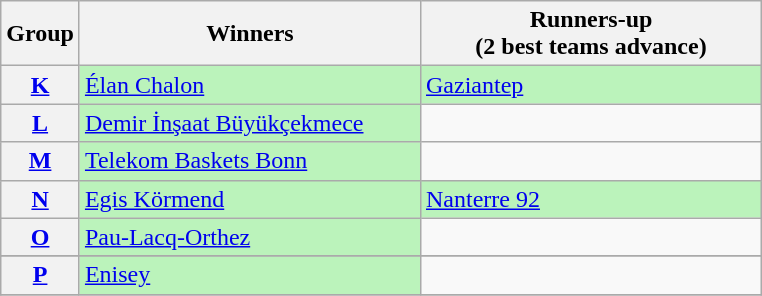<table class="wikitable">
<tr>
<th>Group</th>
<th width=220>Winners</th>
<th width=220>Runners-up <br>(2 best teams advance)</th>
</tr>
<tr>
<th><a href='#'>K</a></th>
<td bgcolor=#BBF3BB> <a href='#'>Élan Chalon</a></td>
<td bgcolor=#BBF3BB> <a href='#'>Gaziantep</a></td>
</tr>
<tr>
<th><a href='#'>L</a></th>
<td bgcolor=#BBF3BB> <a href='#'>Demir İnşaat Büyükçekmece</a></td>
<td></td>
</tr>
<tr>
<th><a href='#'>M</a></th>
<td bgcolor=#BBF3BB> <a href='#'>Telekom Baskets Bonn</a></td>
<td></td>
</tr>
<tr>
<th><a href='#'>N</a></th>
<td bgcolor=#BBF3BB> <a href='#'>Egis Körmend</a></td>
<td bgcolor=#BBF3BB> <a href='#'>Nanterre 92</a></td>
</tr>
<tr>
<th><a href='#'>O</a></th>
<td bgcolor=#BBF3BB> <a href='#'>Pau-Lacq-Orthez</a></td>
<td></td>
</tr>
<tr>
</tr>
<tr>
<th><a href='#'>P</a></th>
<td bgcolor=#BBF3BB> <a href='#'>Enisey</a></td>
<td></td>
</tr>
<tr>
</tr>
</table>
